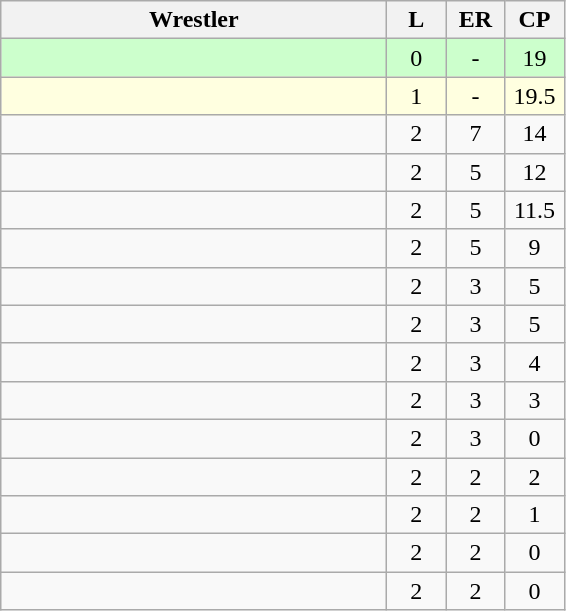<table class="wikitable" style="text-align: center;" |>
<tr>
<th width="250">Wrestler</th>
<th width="32">L</th>
<th width="32">ER</th>
<th width="32">CP</th>
</tr>
<tr bgcolor="ccffcc">
<td style="text-align:left;"></td>
<td>0</td>
<td>-</td>
<td>19</td>
</tr>
<tr bgcolor="lightyellow">
<td style="text-align:left;"></td>
<td>1</td>
<td>-</td>
<td>19.5</td>
</tr>
<tr>
<td style="text-align:left;"></td>
<td>2</td>
<td>7</td>
<td>14</td>
</tr>
<tr>
<td style="text-align:left;"></td>
<td>2</td>
<td>5</td>
<td>12</td>
</tr>
<tr>
<td style="text-align:left;"></td>
<td>2</td>
<td>5</td>
<td>11.5</td>
</tr>
<tr>
<td style="text-align:left;"></td>
<td>2</td>
<td>5</td>
<td>9</td>
</tr>
<tr>
<td style="text-align:left;"></td>
<td>2</td>
<td>3</td>
<td>5</td>
</tr>
<tr>
<td style="text-align:left;"></td>
<td>2</td>
<td>3</td>
<td>5</td>
</tr>
<tr>
<td style="text-align:left;"></td>
<td>2</td>
<td>3</td>
<td>4</td>
</tr>
<tr>
<td style="text-align:left;"></td>
<td>2</td>
<td>3</td>
<td>3</td>
</tr>
<tr>
<td style="text-align:left;"></td>
<td>2</td>
<td>3</td>
<td>0</td>
</tr>
<tr>
<td style="text-align:left;"></td>
<td>2</td>
<td>2</td>
<td>2</td>
</tr>
<tr>
<td style="text-align:left;"></td>
<td>2</td>
<td>2</td>
<td>1</td>
</tr>
<tr>
<td style="text-align:left;"></td>
<td>2</td>
<td>2</td>
<td>0</td>
</tr>
<tr>
<td style="text-align:left;"></td>
<td>2</td>
<td>2</td>
<td>0</td>
</tr>
</table>
